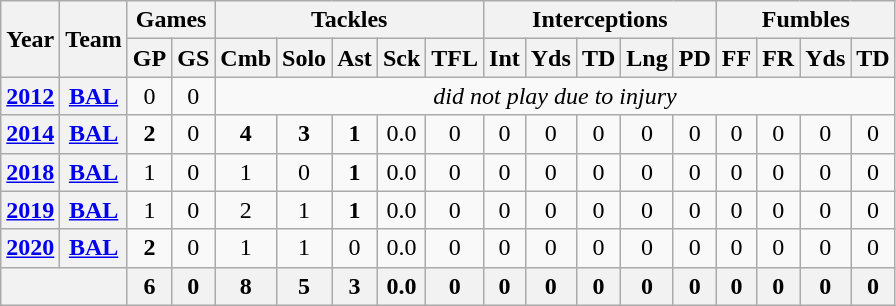<table class="wikitable" style="text-align:center">
<tr>
<th rowspan="2">Year</th>
<th rowspan="2">Team</th>
<th colspan="2">Games</th>
<th colspan="5">Tackles</th>
<th colspan="5">Interceptions</th>
<th colspan="4">Fumbles</th>
</tr>
<tr>
<th>GP</th>
<th>GS</th>
<th>Cmb</th>
<th>Solo</th>
<th>Ast</th>
<th>Sck</th>
<th>TFL</th>
<th>Int</th>
<th>Yds</th>
<th>TD</th>
<th>Lng</th>
<th>PD</th>
<th>FF</th>
<th>FR</th>
<th>Yds</th>
<th>TD</th>
</tr>
<tr>
<th><a href='#'>2012</a></th>
<th><a href='#'>BAL</a></th>
<td>0</td>
<td>0</td>
<td colspan="14"><em>did not play due to injury</em></td>
</tr>
<tr>
<th><a href='#'>2014</a></th>
<th><a href='#'>BAL</a></th>
<td><strong>2</strong></td>
<td>0</td>
<td><strong>4</strong></td>
<td><strong>3</strong></td>
<td><strong>1</strong></td>
<td>0.0</td>
<td>0</td>
<td>0</td>
<td>0</td>
<td>0</td>
<td>0</td>
<td>0</td>
<td>0</td>
<td>0</td>
<td>0</td>
<td>0</td>
</tr>
<tr>
<th><a href='#'>2018</a></th>
<th><a href='#'>BAL</a></th>
<td>1</td>
<td>0</td>
<td>1</td>
<td>0</td>
<td><strong>1</strong></td>
<td>0.0</td>
<td>0</td>
<td>0</td>
<td>0</td>
<td>0</td>
<td>0</td>
<td>0</td>
<td>0</td>
<td>0</td>
<td>0</td>
<td>0</td>
</tr>
<tr>
<th><a href='#'>2019</a></th>
<th><a href='#'>BAL</a></th>
<td>1</td>
<td>0</td>
<td>2</td>
<td>1</td>
<td><strong>1</strong></td>
<td>0.0</td>
<td>0</td>
<td>0</td>
<td>0</td>
<td>0</td>
<td>0</td>
<td>0</td>
<td>0</td>
<td>0</td>
<td>0</td>
<td>0</td>
</tr>
<tr>
<th><a href='#'>2020</a></th>
<th><a href='#'>BAL</a></th>
<td><strong>2</strong></td>
<td>0</td>
<td>1</td>
<td>1</td>
<td>0</td>
<td>0.0</td>
<td>0</td>
<td>0</td>
<td>0</td>
<td>0</td>
<td>0</td>
<td>0</td>
<td>0</td>
<td>0</td>
<td>0</td>
<td>0</td>
</tr>
<tr>
<th colspan="2"></th>
<th>6</th>
<th>0</th>
<th>8</th>
<th>5</th>
<th>3</th>
<th>0.0</th>
<th>0</th>
<th>0</th>
<th>0</th>
<th>0</th>
<th>0</th>
<th>0</th>
<th>0</th>
<th>0</th>
<th>0</th>
<th>0</th>
</tr>
</table>
